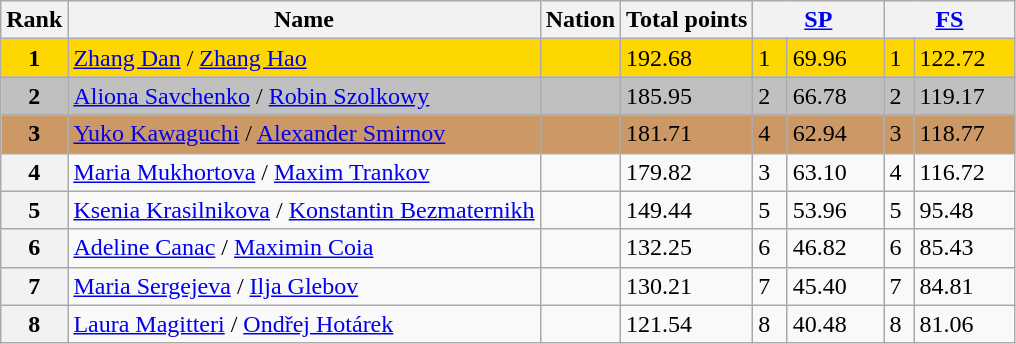<table class="wikitable">
<tr>
<th>Rank</th>
<th>Name</th>
<th>Nation</th>
<th>Total points</th>
<th colspan="2" width="80px"><a href='#'>SP</a></th>
<th colspan="2" width="80px"><a href='#'>FS</a></th>
</tr>
<tr bgcolor="gold">
<td align="center"><strong>1</strong></td>
<td><a href='#'>Zhang Dan</a> / <a href='#'>Zhang Hao</a></td>
<td></td>
<td>192.68</td>
<td>1</td>
<td>69.96</td>
<td>1</td>
<td>122.72</td>
</tr>
<tr bgcolor="silver">
<td align="center"><strong>2</strong></td>
<td><a href='#'>Aliona Savchenko</a> / <a href='#'>Robin Szolkowy</a></td>
<td></td>
<td>185.95</td>
<td>2</td>
<td>66.78</td>
<td>2</td>
<td>119.17</td>
</tr>
<tr bgcolor="cc9966">
<td align="center"><strong>3</strong></td>
<td><a href='#'>Yuko Kawaguchi</a> / <a href='#'>Alexander Smirnov</a></td>
<td></td>
<td>181.71</td>
<td>4</td>
<td>62.94</td>
<td>3</td>
<td>118.77</td>
</tr>
<tr>
<th>4</th>
<td><a href='#'>Maria Mukhortova</a> / <a href='#'>Maxim Trankov</a></td>
<td></td>
<td>179.82</td>
<td>3</td>
<td>63.10</td>
<td>4</td>
<td>116.72</td>
</tr>
<tr>
<th>5</th>
<td><a href='#'>Ksenia Krasilnikova</a> / <a href='#'>Konstantin Bezmaternikh</a></td>
<td></td>
<td>149.44</td>
<td>5</td>
<td>53.96</td>
<td>5</td>
<td>95.48</td>
</tr>
<tr>
<th>6</th>
<td><a href='#'>Adeline Canac</a> / <a href='#'>Maximin Coia</a></td>
<td></td>
<td>132.25</td>
<td>6</td>
<td>46.82</td>
<td>6</td>
<td>85.43</td>
</tr>
<tr>
<th>7</th>
<td><a href='#'>Maria Sergejeva</a> / <a href='#'>Ilja Glebov</a></td>
<td></td>
<td>130.21</td>
<td>7</td>
<td>45.40</td>
<td>7</td>
<td>84.81</td>
</tr>
<tr>
<th>8</th>
<td><a href='#'>Laura Magitteri</a> / <a href='#'>Ondřej Hotárek</a></td>
<td></td>
<td>121.54</td>
<td>8</td>
<td>40.48</td>
<td>8</td>
<td>81.06</td>
</tr>
</table>
